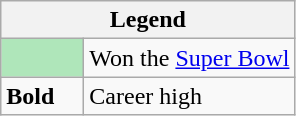<table class="wikitable">
<tr>
<th colspan="2">Legend</th>
</tr>
<tr>
<td style="background:#afe6ba; width:3em;"></td>
<td>Won the <a href='#'>Super Bowl</a></td>
</tr>
<tr>
<td><strong>Bold</strong></td>
<td>Career high</td>
</tr>
</table>
